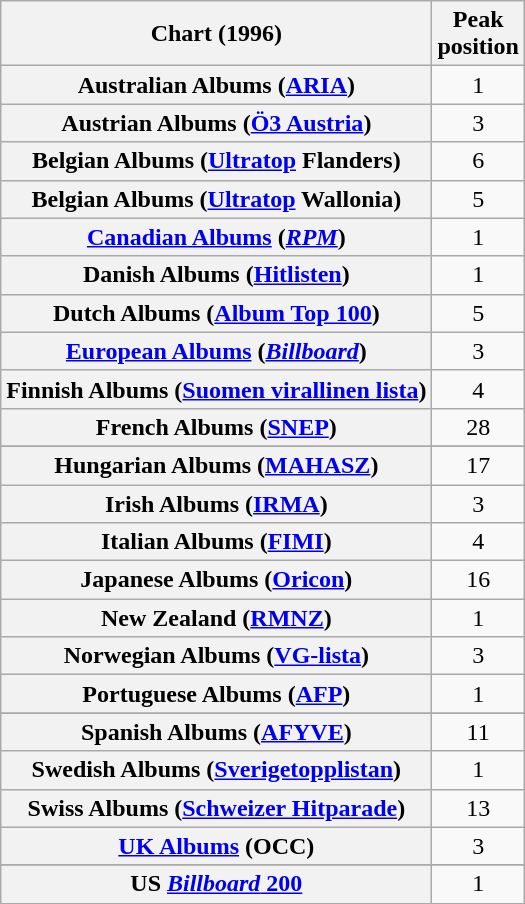<table class="wikitable sortable plainrowheaders">
<tr>
<th>Chart (1996)</th>
<th>Peak<br>position</th>
</tr>
<tr>
<th scope="row">Australian Albums (<a href='#'>ARIA</a>)</th>
<td align="center">1</td>
</tr>
<tr>
<th scope="row">Austrian Albums (<a href='#'>Ö3 Austria</a>)</th>
<td align="center">3</td>
</tr>
<tr>
<th scope="row">Belgian Albums (<a href='#'>Ultratop</a> Flanders)</th>
<td align="center">6</td>
</tr>
<tr>
<th scope="row">Belgian Albums (<a href='#'>Ultratop</a> Wallonia)</th>
<td align="center">5</td>
</tr>
<tr>
<th scope="row"><a href='#'>Canadian Albums</a> (<em><a href='#'>RPM</a></em>)</th>
<td align="center">1</td>
</tr>
<tr>
<th scope="row">Danish Albums (<a href='#'>Hitlisten</a>)</th>
<td align="center">1</td>
</tr>
<tr>
<th scope="row">Dutch Albums (<a href='#'>Album Top 100</a>)</th>
<td align="center">5</td>
</tr>
<tr>
<th scope="row"><a href='#'>European Albums</a> (<a href='#'><em>Billboard</em></a>)</th>
<td align="center">3</td>
</tr>
<tr>
<th scope="row">Finnish Albums (<a href='#'>Suomen virallinen lista</a>)</th>
<td align="center">4</td>
</tr>
<tr>
<th scope="row">French Albums (<a href='#'>SNEP</a>)</th>
<td align="center">28</td>
</tr>
<tr>
</tr>
<tr>
<th scope="row">Hungarian Albums (<a href='#'>MAHASZ</a>)</th>
<td align="center">17</td>
</tr>
<tr>
<th scope="row">Irish Albums (<a href='#'>IRMA</a>)</th>
<td align="center">3</td>
</tr>
<tr>
<th scope="row">Italian Albums (<a href='#'>FIMI</a>)</th>
<td align="center">4</td>
</tr>
<tr>
<th scope="row">Japanese Albums (<a href='#'>Oricon</a>)</th>
<td align="center">16</td>
</tr>
<tr>
<th scope="row">New Zealand (<a href='#'>RMNZ</a>)</th>
<td align="center">1</td>
</tr>
<tr>
<th scope="row">Norwegian Albums (<a href='#'>VG-lista</a>)</th>
<td align="center">3</td>
</tr>
<tr>
<th scope="row">Portuguese Albums (<a href='#'>AFP</a>)</th>
<td align="center">1</td>
</tr>
<tr>
</tr>
<tr>
<th scope="row">Spanish Albums (<a href='#'>AFYVE</a>)</th>
<td align="center">11</td>
</tr>
<tr>
<th scope="row">Swedish Albums (<a href='#'>Sverigetopplistan</a>)</th>
<td align="center">1</td>
</tr>
<tr>
<th scope="row">Swiss Albums (<a href='#'>Schweizer Hitparade</a>)</th>
<td align="center">13</td>
</tr>
<tr>
<th scope="row"><a href='#'>UK Albums</a> (OCC)</th>
<td align="center">3</td>
</tr>
<tr>
</tr>
<tr>
<th scope="row">US <a href='#'><em>Billboard</em> 200</a></th>
<td align="center">1</td>
</tr>
</table>
